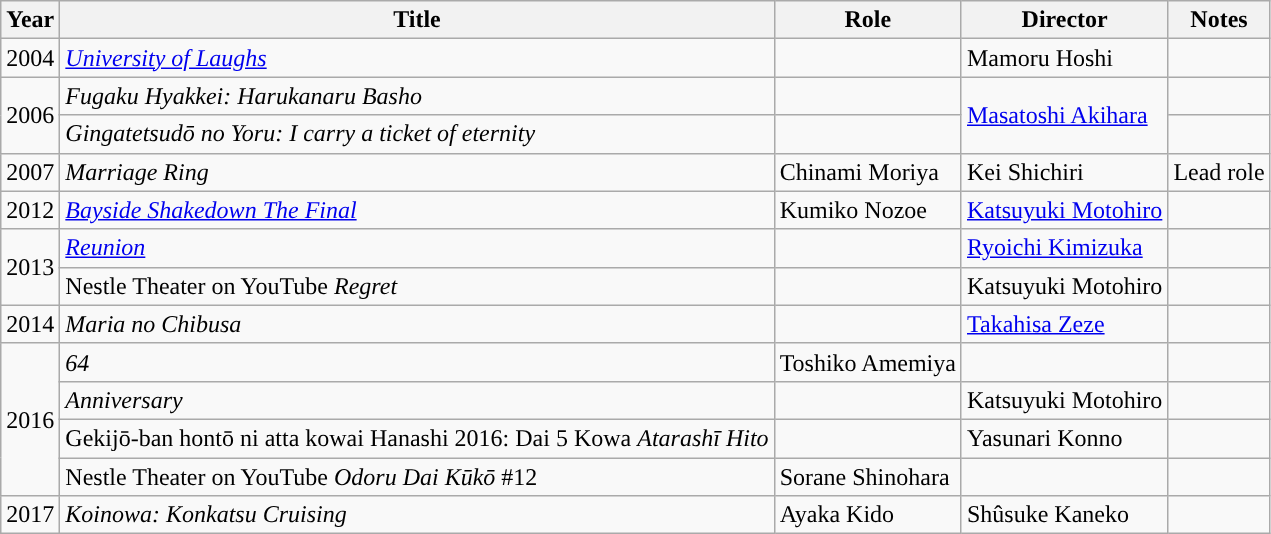<table class="wikitable">
<tr>
<th>Year</th>
<th>Title</th>
<th>Role</th>
<th>Director</th>
<th>Notes</th>
</tr>
<tr>
<td>2004</td>
<td><em><a href='#'>University of Laughs</a></em></td>
<td></td>
<td>Mamoru Hoshi</td>
<td></td>
</tr>
<tr>
<td rowspan="2'">2006</td>
<td><em>Fugaku Hyakkei: Harukanaru Basho</em></td>
<td></td>
<td rowspan="2"><a href='#'>Masatoshi Akihara</a></td>
<td></td>
</tr>
<tr>
<td><em>Gingatetsudō no Yoru: I carry a ticket of eternity</em></td>
<td></td>
<td></td>
</tr>
<tr>
<td>2007</td>
<td><em>Marriage Ring</em></td>
<td>Chinami Moriya</td>
<td>Kei Shichiri</td>
<td>Lead role</td>
</tr>
<tr>
<td>2012</td>
<td><em><a href='#'>Bayside Shakedown The Final</a></em></td>
<td>Kumiko Nozoe</td>
<td><a href='#'>Katsuyuki Motohiro</a></td>
<td></td>
</tr>
<tr>
<td rowspan="2">2013</td>
<td><em><a href='#'>Reunion</a></em></td>
<td></td>
<td><a href='#'>Ryoichi Kimizuka</a></td>
<td></td>
</tr>
<tr>
<td>Nestle Theater on YouTube <em>Regret</em></td>
<td></td>
<td>Katsuyuki Motohiro</td>
<td></td>
</tr>
<tr>
<td>2014</td>
<td><em>Maria no Chibusa</em></td>
<td></td>
<td><a href='#'>Takahisa Zeze</a></td>
<td></td>
</tr>
<tr>
<td rowspan="4">2016</td>
<td><em>64</em></td>
<td>Toshiko Amemiya</td>
<td></td>
<td></td>
</tr>
<tr>
<td><em>Anniversary</em></td>
<td></td>
<td>Katsuyuki Motohiro</td>
<td></td>
</tr>
<tr>
<td>Gekijō-ban hontō ni atta kowai Hanashi 2016: Dai 5 Kowa <em>Atarashī Hito</em></td>
<td></td>
<td>Yasunari Konno</td>
<td></td>
</tr>
<tr>
<td>Nestle Theater on YouTube <em>Odoru Dai Kūkō</em> #12</td>
<td>Sorane Shinohara</td>
<td></td>
<td></td>
</tr>
<tr>
<td>2017</td>
<td><em>Koinowa: Konkatsu Cruising</em></td>
<td>Ayaka Kido</td>
<td>Shûsuke Kaneko</td>
<td></td>
</tr>
</table>
